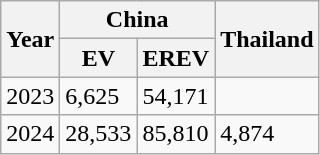<table class="wikitable">
<tr>
<th rowspan="2">Year</th>
<th colspan="2">China</th>
<th rowspan="2">Thailand</th>
</tr>
<tr>
<th>EV</th>
<th>EREV</th>
</tr>
<tr>
<td>2023</td>
<td>6,625</td>
<td>54,171</td>
<td></td>
</tr>
<tr>
<td>2024</td>
<td>28,533</td>
<td>85,810</td>
<td>4,874</td>
</tr>
</table>
